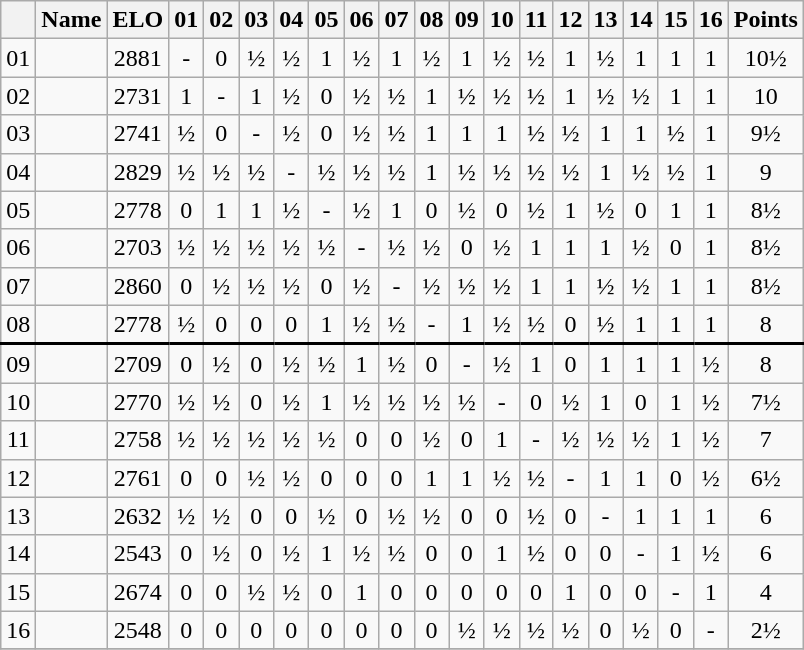<table class="wikitable" style="text-align:center;">
<tr>
<th></th>
<th>Name</th>
<th>ELO</th>
<th>01</th>
<th>02</th>
<th>03</th>
<th>04</th>
<th>05</th>
<th>06</th>
<th>07</th>
<th>08</th>
<th>09</th>
<th>10</th>
<th>11</th>
<th>12</th>
<th>13</th>
<th>14</th>
<th>15</th>
<th>16</th>
<th>Points</th>
</tr>
<tr>
<td>01</td>
<td style="text-align:left;" data-sort-value="Carlsen"></td>
<td>2881</td>
<td>-</td>
<td>0</td>
<td>½</td>
<td>½</td>
<td>1</td>
<td>½</td>
<td>1</td>
<td>½</td>
<td>1</td>
<td>½</td>
<td>½</td>
<td>1</td>
<td>½</td>
<td>1</td>
<td>1</td>
<td>1</td>
<td>10½</td>
</tr>
<tr>
<td>02</td>
<td style="text-align:left;" data-sort-value="Giri"></td>
<td>2731</td>
<td>1</td>
<td>-</td>
<td>1</td>
<td>½</td>
<td>0</td>
<td>½</td>
<td>½</td>
<td>1</td>
<td>½</td>
<td>½</td>
<td>½</td>
<td>1</td>
<td>½</td>
<td>½</td>
<td>1</td>
<td>1</td>
<td>10</td>
</tr>
<tr>
<td>03</td>
<td style="text-align:left;" data-sort-value="So"></td>
<td>2741</td>
<td>½</td>
<td>0</td>
<td>-</td>
<td>½</td>
<td>0</td>
<td>½</td>
<td>½</td>
<td>1</td>
<td>1</td>
<td>1</td>
<td>½</td>
<td>½</td>
<td>1</td>
<td>1</td>
<td>½</td>
<td>1</td>
<td>9½</td>
</tr>
<tr>
<td>04</td>
<td style="text-align:left;" data-sort-value="Nakamura"></td>
<td>2829</td>
<td>½</td>
<td>½</td>
<td>½</td>
<td>-</td>
<td>½</td>
<td>½</td>
<td>½</td>
<td>1</td>
<td>½</td>
<td>½</td>
<td>½</td>
<td>½</td>
<td>1</td>
<td>½</td>
<td>½</td>
<td>1</td>
<td>9</td>
</tr>
<tr>
<td>05</td>
<td style="text-align:left;" data-sort-value="Nepo"></td>
<td>2778</td>
<td>0</td>
<td>1</td>
<td>1</td>
<td>½</td>
<td>-</td>
<td>½</td>
<td>1</td>
<td>0</td>
<td>½</td>
<td>0</td>
<td>½</td>
<td>1</td>
<td>½</td>
<td>0</td>
<td>1</td>
<td>1</td>
<td>8½</td>
</tr>
<tr>
<td>06</td>
<td style="text-align:left;" data-sort-value="Firouzja"></td>
<td>2703</td>
<td>½</td>
<td>½</td>
<td>½</td>
<td>½</td>
<td>½</td>
<td>-</td>
<td>½</td>
<td>½</td>
<td>0</td>
<td>½</td>
<td>1</td>
<td>1</td>
<td>1</td>
<td>½</td>
<td>0</td>
<td>1</td>
<td>8½</td>
</tr>
<tr>
<td>07</td>
<td style="text-align:left;" data-sort-value="Vachier"></td>
<td>2860</td>
<td>0</td>
<td>½</td>
<td>½</td>
<td>½</td>
<td>0</td>
<td>½</td>
<td>-</td>
<td>½</td>
<td>½</td>
<td>½</td>
<td>1</td>
<td>1</td>
<td>½</td>
<td>½</td>
<td>1</td>
<td>1</td>
<td>8½</td>
</tr>
<tr>
<td>08</td>
<td style="text-align:left;" data-sort-value="Aronian"></td>
<td>2778</td>
<td>½</td>
<td>0</td>
<td>0</td>
<td>0</td>
<td>1</td>
<td>½</td>
<td>½</td>
<td>-</td>
<td>1</td>
<td>½</td>
<td>½</td>
<td>0</td>
<td>½</td>
<td>1</td>
<td>1</td>
<td>1</td>
<td>8</td>
</tr>
<tr>
<td style="border-top: 2px solid #000000;">09</td>
<td style="text-align:left;border-top: 2px solid #000000;" data-sort-value="Karjakin"></td>
<td style="border-top: 2px solid #000000;">2709</td>
<td style="border-top: 2px solid #000000;">0</td>
<td style="border-top: 2px solid #000000;">½</td>
<td style="border-top: 2px solid #000000;">0</td>
<td style="border-top: 2px solid #000000;">½</td>
<td style="border-top: 2px solid #000000;">½</td>
<td style="border-top: 2px solid #000000;">1</td>
<td style="border-top: 2px solid #000000;">½</td>
<td style="border-top: 2px solid #000000;">0</td>
<td style="border-top: 2px solid #000000;">-</td>
<td style="border-top: 2px solid #000000;">½</td>
<td style="border-top: 2px solid #000000;">1</td>
<td style="border-top: 2px solid #000000;">0</td>
<td style="border-top: 2px solid #000000;">1</td>
<td style="border-top: 2px solid #000000;">1</td>
<td style="border-top: 2px solid #000000;">1</td>
<td style="border-top: 2px solid #000000;">½</td>
<td style="border-top: 2px solid #000000;">8</td>
</tr>
<tr>
<td>10</td>
<td style="text-align:left;" data-sort-value="Dubov"></td>
<td>2770</td>
<td>½</td>
<td>½</td>
<td>0</td>
<td>½</td>
<td>1</td>
<td>½</td>
<td>½</td>
<td>½</td>
<td>½</td>
<td>-</td>
<td>0</td>
<td>½</td>
<td>1</td>
<td>0</td>
<td>1</td>
<td>½</td>
<td>7½</td>
</tr>
<tr>
<td>11</td>
<td style="text-align:left;" data-sort-value="Radjabov"></td>
<td>2758</td>
<td>½</td>
<td>½</td>
<td>½</td>
<td>½</td>
<td>½</td>
<td>0</td>
<td>0</td>
<td>½</td>
<td>0</td>
<td>1</td>
<td>-</td>
<td>½</td>
<td>½</td>
<td>½</td>
<td>1</td>
<td>½</td>
<td>7</td>
</tr>
<tr>
<td>12</td>
<td style="text-align:left;" data-sort-value="Mamedyarov"></td>
<td>2761</td>
<td>0</td>
<td>0</td>
<td>½</td>
<td>½</td>
<td>0</td>
<td>0</td>
<td>0</td>
<td>1</td>
<td>1</td>
<td>½</td>
<td>½</td>
<td>-</td>
<td>1</td>
<td>1</td>
<td>0</td>
<td>½</td>
<td>6½</td>
</tr>
<tr>
<td>13</td>
<td style="text-align:left;" data-sort-value="Grandelius"></td>
<td>2632</td>
<td>½</td>
<td>½</td>
<td>0</td>
<td>0</td>
<td>½</td>
<td>0</td>
<td>½</td>
<td>½</td>
<td>0</td>
<td>0</td>
<td>½</td>
<td>0</td>
<td>-</td>
<td>1</td>
<td>1</td>
<td>1</td>
<td>6</td>
</tr>
<tr>
<td>14</td>
<td style="text-align:left;" data-sort-value="van Foreest"></td>
<td>2543</td>
<td>0</td>
<td>½</td>
<td>0</td>
<td>½</td>
<td>1</td>
<td>½</td>
<td>½</td>
<td>0</td>
<td>0</td>
<td>1</td>
<td>½</td>
<td>0</td>
<td>0</td>
<td>-</td>
<td>1</td>
<td>½</td>
<td>6</td>
</tr>
<tr>
<td>15</td>
<td style="text-align:left;" data-sort-value="Guijarro"></td>
<td>2674</td>
<td>0</td>
<td>0</td>
<td>½</td>
<td>½</td>
<td>0</td>
<td>1</td>
<td>0</td>
<td>0</td>
<td>0</td>
<td>0</td>
<td>0</td>
<td>1</td>
<td>0</td>
<td>0</td>
<td>-</td>
<td>1</td>
<td>4</td>
</tr>
<tr>
<td>16</td>
<td style="text-align:left;" data-sort-value="Pichot"></td>
<td>2548</td>
<td>0</td>
<td>0</td>
<td>0</td>
<td>0</td>
<td>0</td>
<td>0</td>
<td>0</td>
<td>0</td>
<td>½</td>
<td>½</td>
<td>½</td>
<td>½</td>
<td>0</td>
<td>½</td>
<td>0</td>
<td>-</td>
<td>2½</td>
</tr>
<tr>
</tr>
</table>
